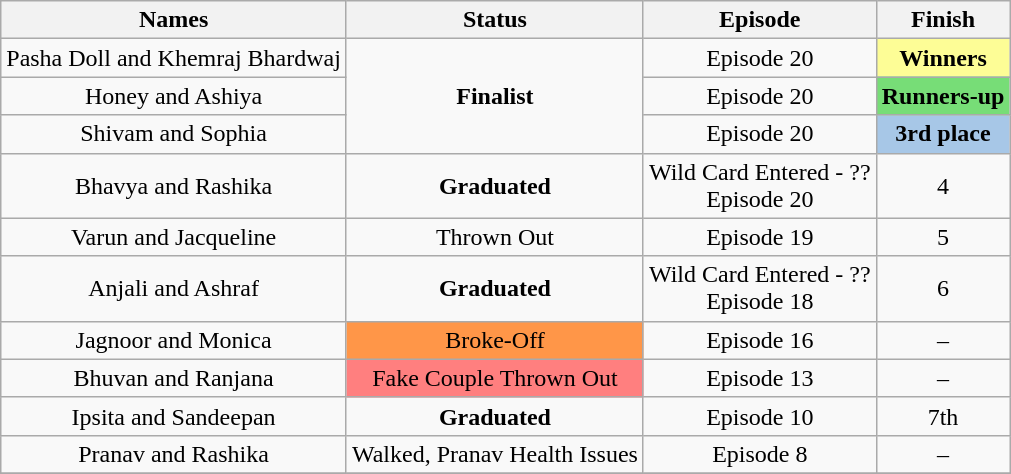<table class="wikitable sortable" style="text-align:center">
<tr>
<th>Names</th>
<th>Status</th>
<th>Episode</th>
<th>Finish</th>
</tr>
<tr>
<td>Pasha Doll and Khemraj Bhardwaj</td>
<td Rowspan="3"><strong>Finalist</strong></td>
<td>Episode 20</td>
<td bgcolor="#FDFD96"><strong>Winners</strong></td>
</tr>
<tr>
<td>Honey and Ashiya</td>
<td>Episode 20</td>
<td bgcolor="#77DD77"><strong>Runners-up</strong></td>
</tr>
<tr>
<td>Shivam and Sophia</td>
<td>Episode 20</td>
<td bgcolor="#A7C7E7"><strong>3rd place</strong></td>
</tr>
<tr>
<td>Bhavya and Rashika</td>
<td><strong>Graduated</strong></td>
<td>Wild Card Entered - ??<br>Episode 20</td>
<td>4</td>
</tr>
<tr>
<td>Varun and Jacqueline</td>
<td>Thrown Out</td>
<td>Episode 19</td>
<td>5</td>
</tr>
<tr>
<td>Anjali and Ashraf</td>
<td><strong>Graduated</strong></td>
<td>Wild Card Entered - ??<br>Episode 18</td>
<td>6</td>
</tr>
<tr>
<td>Jagnoor and Monica</td>
<td bgcolor="#FF9648">Broke-Off</td>
<td>Episode 16</td>
<td>–</td>
</tr>
<tr>
<td>Bhuvan and Ranjana</td>
<td bgcolor="#FF7F7F">Fake Couple Thrown Out</td>
<td>Episode 13</td>
<td>–</td>
</tr>
<tr>
<td>Ipsita and Sandeepan</td>
<td><strong>Graduated</strong></td>
<td>Episode 10</td>
<td>7th</td>
</tr>
<tr>
<td>Pranav and Rashika</td>
<td>Walked, Pranav Health Issues</td>
<td>Episode 8</td>
<td>–</td>
</tr>
<tr>
</tr>
</table>
